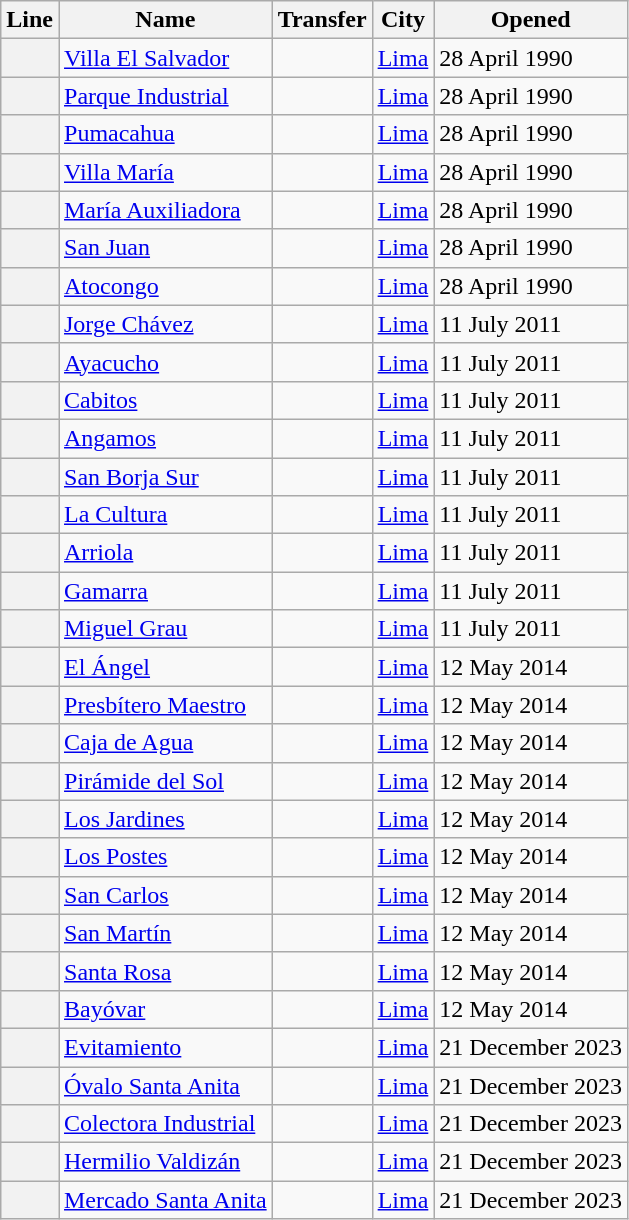<table class="wikitable sortable" style="white-space:nowrap">
<tr>
<th><abbr>Line</abbr></th>
<th class="sortable">Name</th>
<th class="sortable"><abbr>Transfer</abbr></th>
<th class="sortable">City</th>
<th class="sortable"><abbr>Opened</abbr></th>
</tr>
<tr>
<th></th>
<td><a href='#'>Villa El Salvador</a></td>
<td></td>
<td><a href='#'>Lima</a></td>
<td>28 April 1990</td>
</tr>
<tr>
<th></th>
<td><a href='#'>Parque Industrial</a></td>
<td></td>
<td><a href='#'>Lima</a></td>
<td>28 April 1990</td>
</tr>
<tr>
<th></th>
<td><a href='#'>Pumacahua</a></td>
<td></td>
<td><a href='#'>Lima</a></td>
<td>28 April 1990</td>
</tr>
<tr>
<th></th>
<td><a href='#'>Villa María</a></td>
<td></td>
<td><a href='#'>Lima</a></td>
<td>28 April 1990</td>
</tr>
<tr>
<th></th>
<td><a href='#'>María Auxiliadora</a></td>
<td></td>
<td><a href='#'>Lima</a></td>
<td>28 April 1990</td>
</tr>
<tr>
<th></th>
<td><a href='#'>San Juan</a></td>
<td></td>
<td><a href='#'>Lima</a></td>
<td>28 April 1990</td>
</tr>
<tr>
<th></th>
<td><a href='#'>Atocongo</a></td>
<td></td>
<td><a href='#'>Lima</a></td>
<td>28 April 1990</td>
</tr>
<tr>
<th></th>
<td><a href='#'>Jorge Chávez</a></td>
<td></td>
<td><a href='#'>Lima</a></td>
<td>11 July 2011</td>
</tr>
<tr>
<th></th>
<td><a href='#'>Ayacucho</a></td>
<td></td>
<td><a href='#'>Lima</a></td>
<td>11 July 2011</td>
</tr>
<tr>
<th></th>
<td><a href='#'>Cabitos</a></td>
<td></td>
<td><a href='#'>Lima</a></td>
<td>11 July 2011</td>
</tr>
<tr>
<th></th>
<td><a href='#'>Angamos</a></td>
<td></td>
<td><a href='#'>Lima</a></td>
<td>11 July 2011</td>
</tr>
<tr>
<th></th>
<td><a href='#'>San Borja Sur</a></td>
<td></td>
<td><a href='#'>Lima</a></td>
<td>11 July 2011</td>
</tr>
<tr>
<th></th>
<td><a href='#'>La Cultura</a></td>
<td></td>
<td><a href='#'>Lima</a></td>
<td>11 July 2011</td>
</tr>
<tr>
<th></th>
<td><a href='#'>Arriola</a></td>
<td></td>
<td><a href='#'>Lima</a></td>
<td>11 July 2011</td>
</tr>
<tr>
<th></th>
<td><a href='#'>Gamarra</a></td>
<td></td>
<td><a href='#'>Lima</a></td>
<td>11 July 2011</td>
</tr>
<tr>
<th></th>
<td><a href='#'>Miguel Grau</a></td>
<td></td>
<td><a href='#'>Lima</a></td>
<td>11 July 2011</td>
</tr>
<tr>
<th></th>
<td><a href='#'>El Ángel</a></td>
<td></td>
<td><a href='#'>Lima</a></td>
<td>12 May 2014</td>
</tr>
<tr>
<th></th>
<td><a href='#'>Presbítero Maestro</a></td>
<td></td>
<td><a href='#'>Lima</a></td>
<td>12 May 2014</td>
</tr>
<tr>
<th></th>
<td><a href='#'>Caja de Agua</a></td>
<td></td>
<td><a href='#'>Lima</a></td>
<td>12 May 2014</td>
</tr>
<tr>
<th></th>
<td><a href='#'>Pirámide del Sol</a></td>
<td></td>
<td><a href='#'>Lima</a></td>
<td>12 May 2014</td>
</tr>
<tr>
<th></th>
<td><a href='#'>Los Jardines</a></td>
<td></td>
<td><a href='#'>Lima</a></td>
<td>12 May 2014</td>
</tr>
<tr>
<th></th>
<td><a href='#'>Los Postes</a></td>
<td></td>
<td><a href='#'>Lima</a></td>
<td>12 May 2014</td>
</tr>
<tr>
<th></th>
<td><a href='#'>San Carlos</a></td>
<td></td>
<td><a href='#'>Lima</a></td>
<td>12 May 2014</td>
</tr>
<tr>
<th></th>
<td><a href='#'>San Martín</a></td>
<td></td>
<td><a href='#'>Lima</a></td>
<td>12 May 2014</td>
</tr>
<tr>
<th></th>
<td><a href='#'>Santa Rosa</a></td>
<td></td>
<td><a href='#'>Lima</a></td>
<td>12 May 2014</td>
</tr>
<tr>
<th></th>
<td><a href='#'>Bayóvar</a></td>
<td></td>
<td><a href='#'>Lima</a></td>
<td>12 May 2014</td>
</tr>
<tr>
<th></th>
<td><a href='#'>Evitamiento</a></td>
<td></td>
<td><a href='#'>Lima</a></td>
<td>21 December 2023</td>
</tr>
<tr>
<th></th>
<td><a href='#'>Óvalo Santa Anita</a></td>
<td></td>
<td><a href='#'>Lima</a></td>
<td>21 December 2023</td>
</tr>
<tr>
<th></th>
<td><a href='#'>Colectora Industrial</a></td>
<td></td>
<td><a href='#'>Lima</a></td>
<td>21 December 2023</td>
</tr>
<tr>
<th></th>
<td><a href='#'>Hermilio Valdizán</a></td>
<td></td>
<td><a href='#'>Lima</a></td>
<td>21 December 2023</td>
</tr>
<tr>
<th></th>
<td><a href='#'>Mercado Santa Anita</a></td>
<td></td>
<td><a href='#'>Lima</a></td>
<td>21 December 2023</td>
</tr>
</table>
